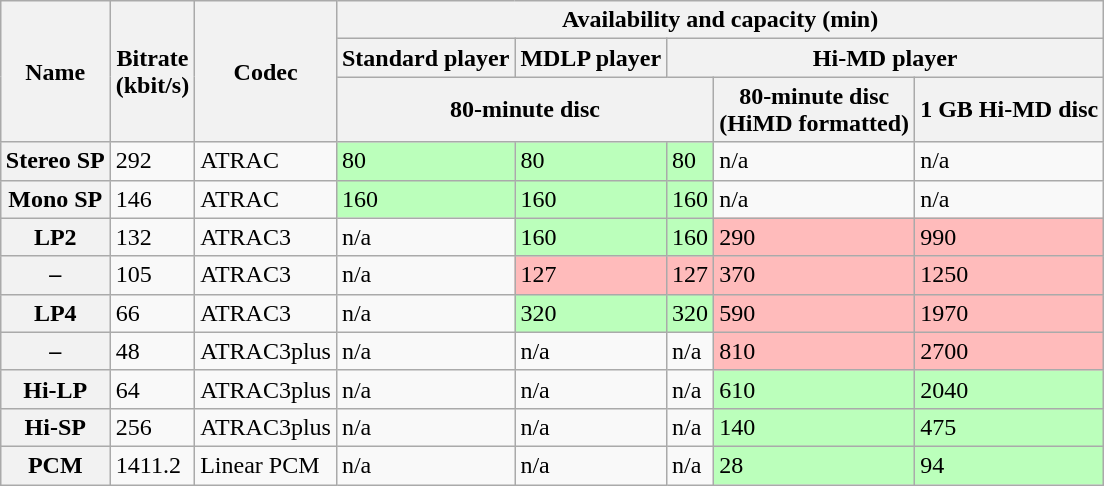<table class="wikitable" style="margin:1em auto;">
<tr>
<th rowspan=3>Name</th>
<th rowspan=3>Bitrate<br>(kbit/s)</th>
<th rowspan=3>Codec</th>
<th colspan=5>Availability and capacity (min)</th>
</tr>
<tr>
<th>Standard player</th>
<th>MDLP player</th>
<th colspan=3>Hi-MD player</th>
</tr>
<tr>
<th colspan=3>80-minute disc</th>
<th>80-minute disc<br> (HiMD formatted)</th>
<th>1 GB Hi-MD disc</th>
</tr>
<tr>
<th>Stereo SP</th>
<td>292</td>
<td>ATRAC</td>
<td style="background:#bfb;">80</td>
<td style="background:#bfb;">80</td>
<td style="background:#bfb;">80</td>
<td>n/a</td>
<td>n/a</td>
</tr>
<tr>
<th>Mono SP</th>
<td>146</td>
<td>ATRAC</td>
<td style="background:#bfb;">160</td>
<td style="background:#bfb;">160</td>
<td style="background:#bfb;">160</td>
<td>n/a</td>
<td>n/a</td>
</tr>
<tr>
<th>LP2</th>
<td>132</td>
<td>ATRAC3</td>
<td>n/a</td>
<td style="background:#bfb;">160</td>
<td style="background:#bfb;">160</td>
<td style="background:#fbb;">290</td>
<td style="background:#fbb;">990</td>
</tr>
<tr>
<th>–</th>
<td>105</td>
<td>ATRAC3</td>
<td>n/a</td>
<td style="background:#fbb;">127</td>
<td style="background:#fbb;">127</td>
<td style="background:#fbb;">370</td>
<td style="background:#fbb;">1250</td>
</tr>
<tr>
<th>LP4</th>
<td>66</td>
<td>ATRAC3</td>
<td>n/a</td>
<td style="background:#bfb;">320</td>
<td style="background:#bfb;">320</td>
<td style="background:#fbb;">590</td>
<td style="background:#fbb;">1970</td>
</tr>
<tr>
<th>–</th>
<td>48</td>
<td>ATRAC3plus</td>
<td>n/a</td>
<td>n/a</td>
<td>n/a</td>
<td style="background:#fbb;">810</td>
<td style="background:#fbb;">2700</td>
</tr>
<tr>
<th>Hi-LP</th>
<td>64</td>
<td>ATRAC3plus</td>
<td>n/a</td>
<td>n/a</td>
<td>n/a</td>
<td style="background:#bfb;">610</td>
<td style="background:#bfb;">2040</td>
</tr>
<tr>
<th>Hi-SP</th>
<td>256</td>
<td>ATRAC3plus</td>
<td>n/a</td>
<td>n/a</td>
<td>n/a</td>
<td style="background:#bfb;">140</td>
<td style="background:#bfb;">475</td>
</tr>
<tr>
<th>PCM</th>
<td>1411.2</td>
<td>Linear PCM</td>
<td>n/a</td>
<td>n/a</td>
<td>n/a</td>
<td style="background:#bfb;">28</td>
<td style="background:#bfb;">94</td>
</tr>
</table>
